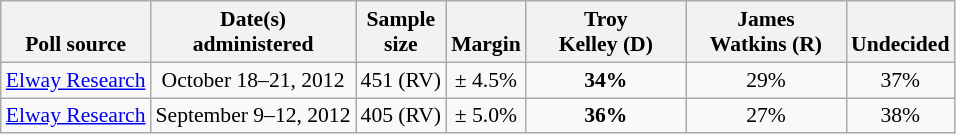<table class="wikitable" style="font-size:90%;text-align:center;">
<tr valign=bottom>
<th>Poll source</th>
<th>Date(s)<br>administered</th>
<th>Sample<br>size</th>
<th>Margin<br></th>
<th style="width:100px;">Troy<br>Kelley (D)</th>
<th style="width:100px;">James<br>Watkins (R)</th>
<th>Undecided</th>
</tr>
<tr>
<td style="text-align:left;"><a href='#'>Elway Research</a></td>
<td>October 18–21, 2012</td>
<td>451 (RV)</td>
<td>± 4.5%</td>
<td><strong>34%</strong></td>
<td>29%</td>
<td>37%</td>
</tr>
<tr>
<td style="text-align:left;"><a href='#'>Elway Research</a></td>
<td>September 9–12, 2012</td>
<td>405 (RV)</td>
<td>± 5.0%</td>
<td><strong>36%</strong></td>
<td>27%</td>
<td>38%</td>
</tr>
</table>
